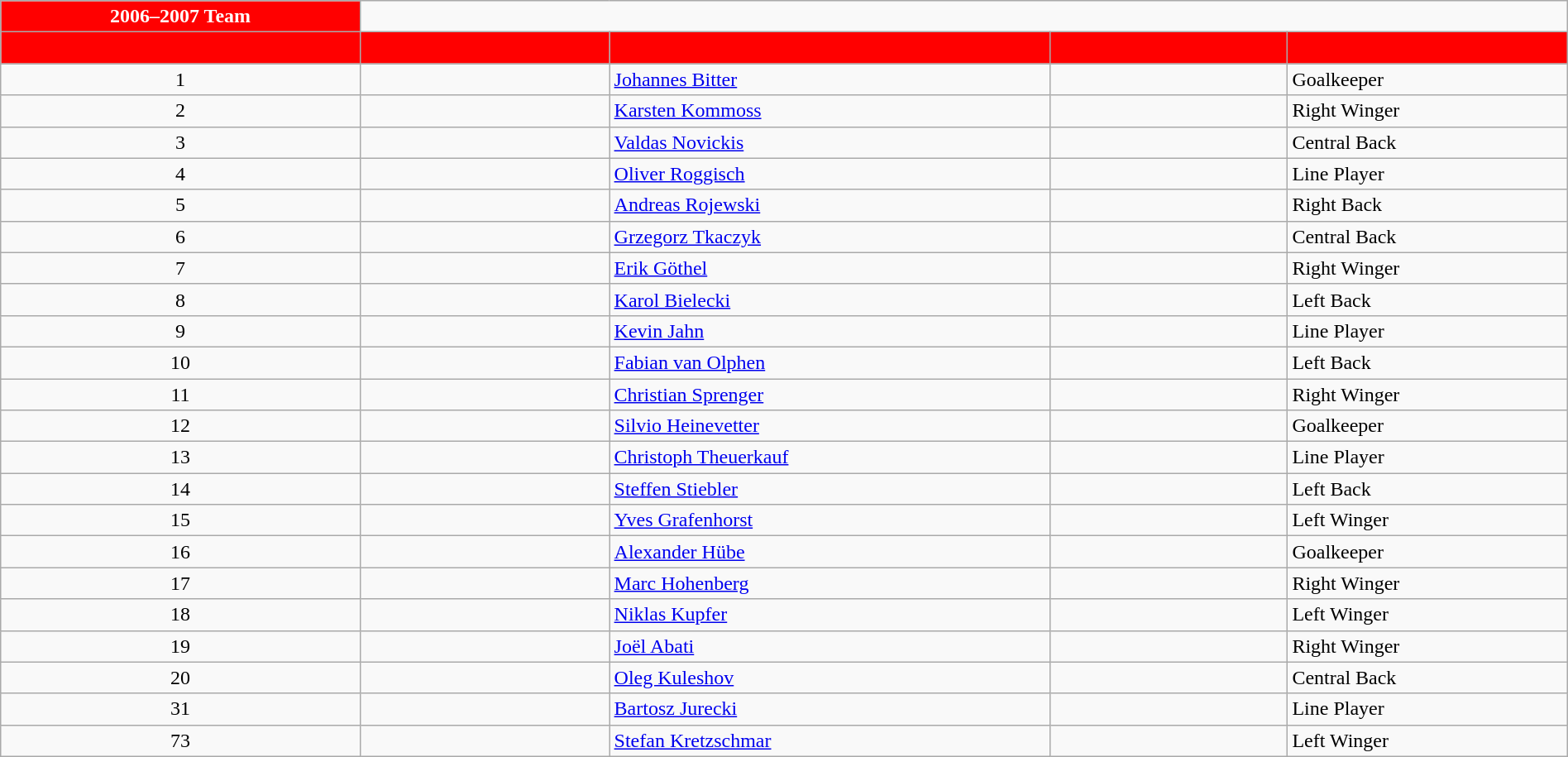<table class="wikitable collapsible collapsed" style="width:100%;">
<tr>
<th style="color:#FFFFFF; background:#FF0000">2006–2007 Team</th>
</tr>
<tr>
<th style="color:#FF0000; background:#FF0000">Shirt No</th>
<th style="color:#FF0000; background:#FF0000">Nationality</th>
<th style="color:#FF0000; background:#FF0000">Player</th>
<th style="color:#FF0000; background:#FF0000">Birth Date</th>
<th style="color:#FF0000; background:#FF0000">Position</th>
</tr>
<tr>
<td align=center>1</td>
<td></td>
<td><a href='#'>Johannes Bitter</a></td>
<td></td>
<td>Goalkeeper</td>
</tr>
<tr>
<td align=center>2</td>
<td></td>
<td><a href='#'>Karsten Kommoss</a></td>
<td></td>
<td>Right Winger</td>
</tr>
<tr>
<td align=center>3</td>
<td></td>
<td><a href='#'>Valdas Novickis</a></td>
<td></td>
<td>Central Back</td>
</tr>
<tr>
<td align=center>4</td>
<td></td>
<td><a href='#'>Oliver Roggisch</a></td>
<td></td>
<td>Line Player</td>
</tr>
<tr>
<td align=center>5</td>
<td></td>
<td><a href='#'>Andreas Rojewski</a></td>
<td></td>
<td>Right Back</td>
</tr>
<tr>
<td align=center>6</td>
<td></td>
<td><a href='#'>Grzegorz Tkaczyk</a></td>
<td></td>
<td>Central Back</td>
</tr>
<tr>
<td align=center>7</td>
<td></td>
<td><a href='#'>Erik Göthel</a></td>
<td></td>
<td>Right Winger</td>
</tr>
<tr>
<td align=center>8</td>
<td></td>
<td><a href='#'>Karol Bielecki</a></td>
<td></td>
<td>Left Back</td>
</tr>
<tr>
<td align=center>9</td>
<td></td>
<td><a href='#'>Kevin Jahn</a></td>
<td></td>
<td>Line Player</td>
</tr>
<tr>
<td align=center>10</td>
<td></td>
<td><a href='#'>Fabian van Olphen</a></td>
<td></td>
<td>Left Back</td>
</tr>
<tr>
<td align=center>11</td>
<td></td>
<td><a href='#'>Christian Sprenger</a></td>
<td></td>
<td>Right Winger</td>
</tr>
<tr>
<td align=center>12</td>
<td></td>
<td><a href='#'>Silvio Heinevetter</a></td>
<td></td>
<td>Goalkeeper</td>
</tr>
<tr>
<td align=center>13</td>
<td></td>
<td><a href='#'>Christoph Theuerkauf</a></td>
<td></td>
<td>Line Player</td>
</tr>
<tr>
<td align=center>14</td>
<td></td>
<td><a href='#'>Steffen Stiebler</a></td>
<td></td>
<td>Left Back</td>
</tr>
<tr>
<td align=center>15</td>
<td></td>
<td><a href='#'>Yves Grafenhorst</a></td>
<td></td>
<td>Left Winger</td>
</tr>
<tr>
<td align=center>16</td>
<td></td>
<td><a href='#'>Alexander Hübe</a></td>
<td></td>
<td>Goalkeeper</td>
</tr>
<tr>
<td align=center>17</td>
<td></td>
<td><a href='#'>Marc Hohenberg</a></td>
<td></td>
<td>Right Winger</td>
</tr>
<tr>
<td align=center>18</td>
<td></td>
<td><a href='#'>Niklas Kupfer</a></td>
<td></td>
<td>Left Winger</td>
</tr>
<tr>
<td align=center>19</td>
<td></td>
<td><a href='#'>Joël Abati</a></td>
<td></td>
<td>Right Winger</td>
</tr>
<tr>
<td align=center>20</td>
<td></td>
<td><a href='#'>Oleg Kuleshov</a></td>
<td></td>
<td>Central Back</td>
</tr>
<tr>
<td align=center>31</td>
<td></td>
<td><a href='#'>Bartosz Jurecki</a></td>
<td></td>
<td>Line Player</td>
</tr>
<tr>
<td align=center>73</td>
<td></td>
<td><a href='#'>Stefan Kretzschmar</a></td>
<td></td>
<td>Left Winger</td>
</tr>
</table>
